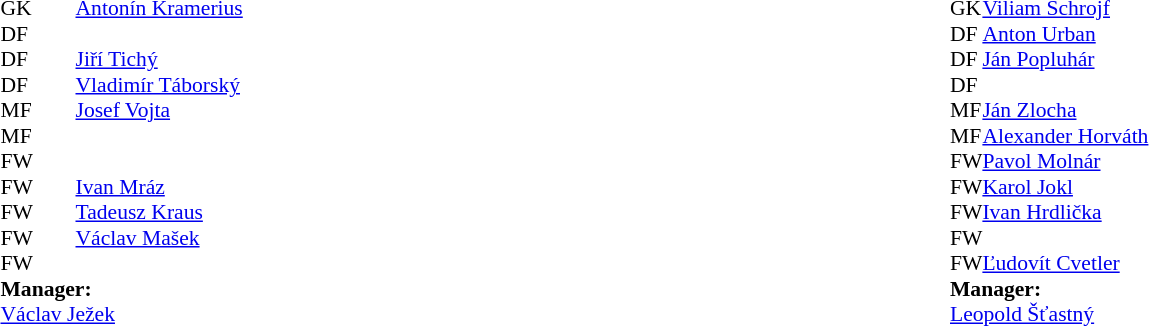<table width="100%">
<tr>
<td valign="top" width="50%"><br><table style="font-size: 90%" cellspacing="0" cellpadding="0">
<tr>
<td colspan="4"></td>
</tr>
<tr>
<th width=25></th>
<th width=25></th>
</tr>
<tr>
<td>GK</td>
<td></td>
<td> <a href='#'>Antonín Kramerius</a></td>
</tr>
<tr>
<td>DF</td>
<td></td>
<td> </td>
</tr>
<tr>
<td>DF</td>
<td></td>
<td> <a href='#'>Jiří Tichý</a></td>
</tr>
<tr>
<td>DF</td>
<td></td>
<td> <a href='#'>Vladimír Táborský</a></td>
</tr>
<tr>
<td>MF</td>
<td></td>
<td> <a href='#'>Josef Vojta</a></td>
</tr>
<tr>
<td>MF</td>
<td></td>
<td> </td>
</tr>
<tr>
<td>FW</td>
<td></td>
<td> </td>
</tr>
<tr>
<td>FW</td>
<td></td>
<td> <a href='#'>Ivan Mráz</a></td>
</tr>
<tr>
<td>FW</td>
<td></td>
<td> <a href='#'>Tadeusz Kraus</a></td>
</tr>
<tr>
<td>FW</td>
<td></td>
<td> <a href='#'>Václav Mašek</a></td>
</tr>
<tr>
<td>FW</td>
<td></td>
<td> </td>
</tr>
<tr>
<td colspan=3><strong>Manager:</strong></td>
</tr>
<tr>
<td colspan=4> <a href='#'>Václav Ježek</a></td>
</tr>
</table>
</td>
<td valign="top"></td>
<td valign="top" width="50%"><br><table style="font-size:90%" cellspacing="0" cellpadding="0">
<tr>
<td colspan="4"></td>
</tr>
<tr>
<td>GK</td>
<td></td>
<td> <a href='#'>Viliam Schrojf</a></td>
</tr>
<tr>
<td>DF</td>
<td></td>
<td> <a href='#'>Anton Urban</a></td>
</tr>
<tr>
<td>DF</td>
<td></td>
<td> <a href='#'>Ján Popluhár</a></td>
</tr>
<tr>
<td>DF</td>
<td></td>
<td> </td>
</tr>
<tr>
<td>MF</td>
<td></td>
<td> <a href='#'>Ján Zlocha</a></td>
</tr>
<tr>
<td>MF</td>
<td></td>
<td> <a href='#'>Alexander Horváth</a></td>
</tr>
<tr>
<td>FW</td>
<td></td>
<td> <a href='#'>Pavol Molnár</a></td>
</tr>
<tr>
<td>FW</td>
<td></td>
<td> <a href='#'>Karol Jokl</a></td>
</tr>
<tr>
<td>FW</td>
<td></td>
<td> <a href='#'>Ivan Hrdlička</a></td>
</tr>
<tr>
<td>FW</td>
<td></td>
<td> </td>
</tr>
<tr>
<td>FW</td>
<td></td>
<td> <a href='#'>Ľudovít Cvetler</a></td>
</tr>
<tr>
<td colspan=3><strong>Manager:</strong></td>
</tr>
<tr>
<td colspan=4> <a href='#'>Leopold Šťastný</a></td>
</tr>
</table>
</td>
</tr>
</table>
